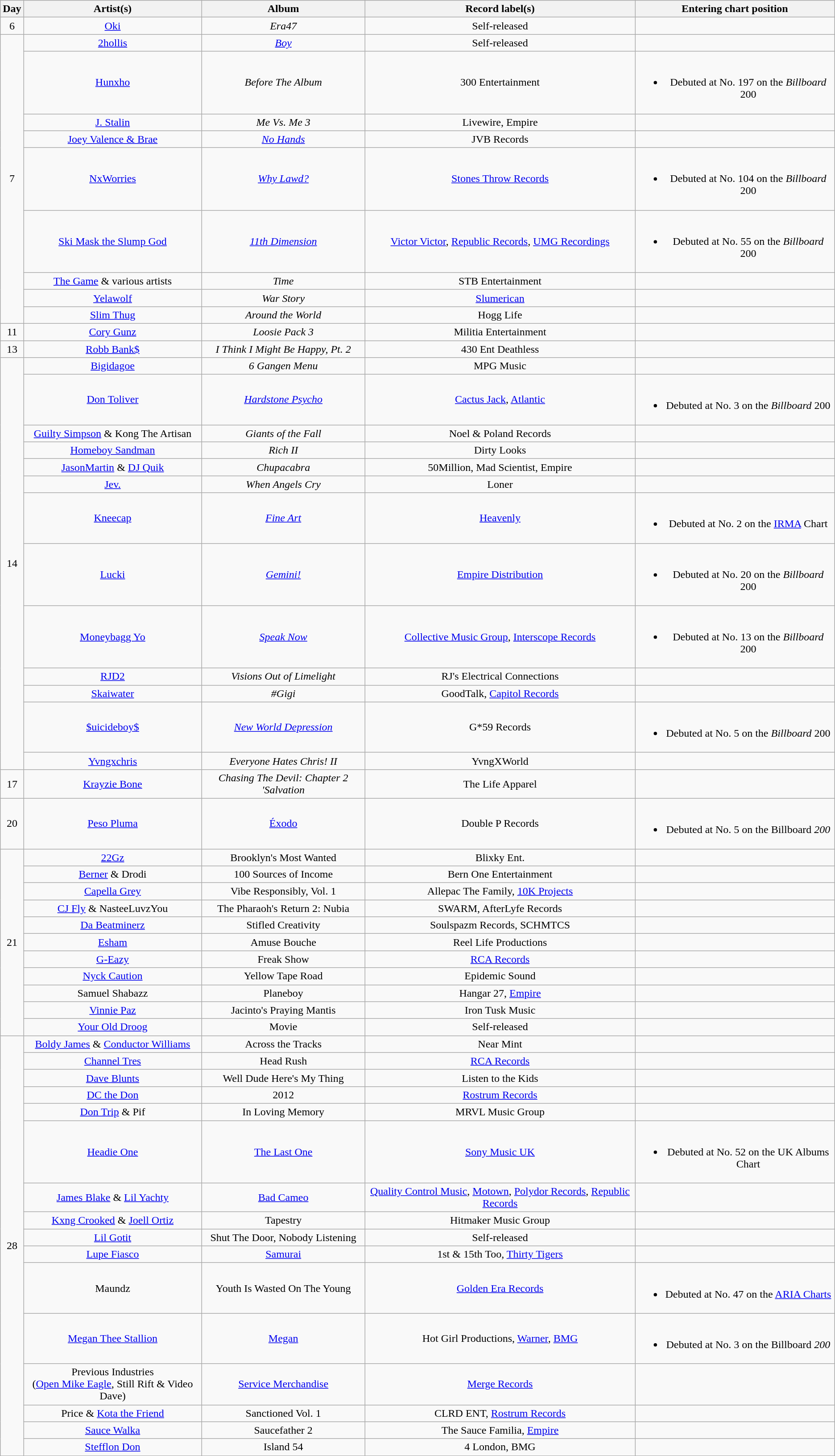<table class="wikitable" style="text-align:center;">
<tr>
<th scope="col">Day</th>
<th scope="col">Artist(s)</th>
<th scope="col">Album</th>
<th scope="col">Record label(s)</th>
<th scope="col">Entering chart position</th>
</tr>
<tr>
<td>6</td>
<td><a href='#'>Oki</a></td>
<td><em>Era47</em></td>
<td>Self-released</td>
<td></td>
</tr>
<tr>
<td rowspan="9">7</td>
<td><a href='#'>2hollis</a></td>
<td><em><a href='#'>Boy</a></em></td>
<td>Self-released</td>
<td></td>
</tr>
<tr>
<td><a href='#'>Hunxho</a></td>
<td><em>Before The Album</em></td>
<td>300 Entertainment</td>
<td><br><ul><li>Debuted at No. 197 on the <em>Billboard</em> 200</li></ul></td>
</tr>
<tr>
<td><a href='#'>J. Stalin</a></td>
<td><em>Me Vs. Me 3</em></td>
<td>Livewire, Empire</td>
<td></td>
</tr>
<tr>
<td><a href='#'>Joey Valence & Brae</a></td>
<td><em><a href='#'>No Hands</a></em></td>
<td>JVB Records</td>
<td></td>
</tr>
<tr>
<td><a href='#'>NxWorries</a></td>
<td><em><a href='#'>Why Lawd?</a></em></td>
<td><a href='#'>Stones Throw Records</a></td>
<td><br><ul><li>Debuted at No. 104 on the <em>Billboard</em> 200</li></ul></td>
</tr>
<tr>
<td><a href='#'>Ski Mask the Slump God</a></td>
<td><em><a href='#'>11th Dimension</a></em></td>
<td><a href='#'>Victor Victor</a>, <a href='#'>Republic Records</a>, <a href='#'>UMG Recordings</a></td>
<td><br><ul><li>Debuted at No. 55 on the <em>Billboard</em> 200</li></ul></td>
</tr>
<tr>
<td><a href='#'>The Game</a> & various artists</td>
<td><em>Time</em></td>
<td>STB Entertainment</td>
<td></td>
</tr>
<tr>
<td><a href='#'>Yelawolf</a></td>
<td><em>War Story</em></td>
<td><a href='#'>Slumerican</a></td>
<td></td>
</tr>
<tr>
<td><a href='#'>Slim Thug</a></td>
<td><em>Around the World</em></td>
<td>Hogg Life</td>
<td></td>
</tr>
<tr>
<td>11</td>
<td><a href='#'>Cory Gunz</a></td>
<td><em>Loosie Pack 3</em></td>
<td>Militia Entertainment</td>
<td></td>
</tr>
<tr>
<td>13</td>
<td><a href='#'>Robb Bank$</a></td>
<td><em>I Think I Might Be Happy, Pt. 2</em></td>
<td>430 Ent Deathless</td>
<td></td>
</tr>
<tr>
<td rowspan="13">14</td>
<td><a href='#'>Bigidagoe</a></td>
<td><em>6 Gangen Menu</em></td>
<td>MPG Music</td>
<td></td>
</tr>
<tr>
<td><a href='#'>Don Toliver</a></td>
<td><em><a href='#'>Hardstone Psycho</a></em></td>
<td><a href='#'>Cactus Jack</a>, <a href='#'>Atlantic</a></td>
<td><br><ul><li>Debuted at No. 3 on the <em>Billboard</em> 200</li></ul></td>
</tr>
<tr>
<td><a href='#'>Guilty Simpson</a> & Kong The Artisan</td>
<td><em>Giants of the Fall</em></td>
<td>Noel & Poland Records</td>
<td></td>
</tr>
<tr>
<td><a href='#'>Homeboy Sandman</a></td>
<td><em>Rich II</em></td>
<td>Dirty Looks</td>
<td></td>
</tr>
<tr>
<td><a href='#'>JasonMartin</a> & <a href='#'>DJ Quik</a></td>
<td><em>Chupacabra</em></td>
<td>50Million, Mad Scientist, Empire</td>
<td></td>
</tr>
<tr>
<td><a href='#'>Jev.</a></td>
<td><em>When Angels Cry</em></td>
<td>Loner</td>
<td></td>
</tr>
<tr>
<td><a href='#'>Kneecap</a></td>
<td><em><a href='#'>Fine Art</a></em></td>
<td><a href='#'>Heavenly</a></td>
<td><br><ul><li>Debuted at No. 2 on the <a href='#'>IRMA</a> Chart</li></ul></td>
</tr>
<tr>
<td><a href='#'>Lucki</a></td>
<td><em><a href='#'>Gemini!</a></em></td>
<td><a href='#'>Empire Distribution</a></td>
<td><br><ul><li>Debuted at No. 20 on the <em>Billboard</em> 200</li></ul></td>
</tr>
<tr>
<td><a href='#'>Moneybagg Yo</a></td>
<td><em><a href='#'>Speak Now</a></em></td>
<td><a href='#'>Collective Music Group</a>, <a href='#'>Interscope Records</a></td>
<td><br><ul><li>Debuted at No. 13 on the <em>Billboard</em> 200</li></ul></td>
</tr>
<tr>
<td><a href='#'>RJD2</a></td>
<td><em>Visions Out of Limelight</em></td>
<td>RJ's Electrical Connections </td>
<td></td>
</tr>
<tr>
<td><a href='#'>Skaiwater</a></td>
<td><em>#Gigi</em></td>
<td>GoodTalk, <a href='#'>Capitol Records</a></td>
<td></td>
</tr>
<tr>
<td><a href='#'>$uicideboy$</a></td>
<td><em><a href='#'>New World Depression</a></em></td>
<td>G*59 Records</td>
<td><br><ul><li>Debuted at No. 5 on the <em>Billboard</em> 200</li></ul></td>
</tr>
<tr>
<td><a href='#'>Yvngxchris</a></td>
<td><em>Everyone Hates Chris! II</em></td>
<td>YvngXWorld</td>
<td></td>
</tr>
<tr>
<td>17</td>
<td><a href='#'>Krayzie Bone</a></td>
<td><em>Chasing The Devil: Chapter 2 'Salvation<strong></td>
<td>The Life Apparel</td>
<td></td>
</tr>
<tr>
<td>20</td>
<td><a href='#'>Peso Pluma</a></td>
<td></em><a href='#'>Éxodo</a><em></td>
<td>Double P Records</td>
<td><br><ul><li>Debuted at No. 5 on the </em>Billboard<em> 200</li></ul></td>
</tr>
<tr>
<td rowspan="11">21</td>
<td><a href='#'>22Gz</a></td>
<td></em>Brooklyn's Most Wanted<em></td>
<td>Blixky Ent.</td>
<td></td>
</tr>
<tr>
<td><a href='#'>Berner</a> & Drodi</td>
<td></em>100 Sources of Income<em></td>
<td>Bern One Entertainment</td>
<td></td>
</tr>
<tr>
<td><a href='#'>Capella Grey</a></td>
<td></em>Vibe Responsibly, Vol. 1<em></td>
<td>Allepac The Family, <a href='#'>10K Projects</a></td>
<td></td>
</tr>
<tr>
<td><a href='#'>CJ Fly</a> & NasteeLuvzYou</td>
<td></em>The Pharaoh's Return 2: Nubia<em></td>
<td>SWARM, AfterLyfe Records</td>
<td></td>
</tr>
<tr>
<td><a href='#'>Da Beatminerz</a></td>
<td></em>Stifled Creativity<em></td>
<td>Soulspazm Records, SCHMTCS</td>
<td></td>
</tr>
<tr>
<td><a href='#'>Esham</a></td>
<td></em>Amuse Bouche<em></td>
<td>Reel Life Productions</td>
<td></td>
</tr>
<tr>
<td><a href='#'>G-Eazy</a></td>
<td></em>Freak Show<em></td>
<td><a href='#'>RCA Records</a></td>
<td></td>
</tr>
<tr>
<td><a href='#'>Nyck Caution</a></td>
<td></em>Yellow Tape Road<em></td>
<td>Epidemic Sound</td>
<td></td>
</tr>
<tr>
<td>Samuel Shabazz</td>
<td></em>Planeboy<em></td>
<td>Hangar 27, <a href='#'>Empire</a></td>
<td></td>
</tr>
<tr>
<td><a href='#'>Vinnie Paz</a></td>
<td></em>Jacinto's Praying Mantis<em></td>
<td>Iron Tusk Music</td>
<td></td>
</tr>
<tr>
<td><a href='#'>Your Old Droog</a></td>
<td></em>Movie<em></td>
<td>Self-released</td>
<td></td>
</tr>
<tr>
<td rowspan="16">28</td>
<td><a href='#'>Boldy James</a> & <a href='#'>Conductor Williams</a></td>
<td></em>Across the Tracks<em></td>
<td>Near Mint</td>
<td></td>
</tr>
<tr>
<td><a href='#'>Channel Tres</a></td>
<td></em>Head Rush<em></td>
<td><a href='#'>RCA Records</a></td>
<td></td>
</tr>
<tr>
<td><a href='#'>Dave Blunts</a></td>
<td></em>Well Dude Here's My Thing<em></td>
<td>Listen to the Kids</td>
<td></td>
</tr>
<tr>
<td><a href='#'>DC the Don</a></td>
<td></em>2012<em></td>
<td><a href='#'>Rostrum Records</a></td>
<td></td>
</tr>
<tr>
<td><a href='#'>Don Trip</a> & Pif</td>
<td></em>In Loving Memory<em></td>
<td>MRVL Music Group</td>
<td></td>
</tr>
<tr>
<td><a href='#'>Headie One</a></td>
<td></em><a href='#'>The Last One</a><em></td>
<td><a href='#'>Sony Music UK</a></td>
<td><br><ul><li>Debuted at No. 52 on the UK Albums Chart</li></ul></td>
</tr>
<tr>
<td><a href='#'>James Blake</a> & <a href='#'>Lil Yachty</a></td>
<td></em><a href='#'>Bad Cameo</a><em></td>
<td><a href='#'>Quality Control Music</a>, <a href='#'>Motown</a>, <a href='#'>Polydor Records</a>, <a href='#'>Republic Records</a></td>
<td></td>
</tr>
<tr>
<td><a href='#'>Kxng Crooked</a> & <a href='#'>Joell Ortiz</a></td>
<td></em>Tapestry<em></td>
<td>Hitmaker Music Group</td>
<td></td>
</tr>
<tr>
<td><a href='#'>Lil Gotit</a></td>
<td></em>Shut The Door, Nobody Listening<em></td>
<td>Self-released</td>
<td></td>
</tr>
<tr>
<td><a href='#'>Lupe Fiasco</a></td>
<td></em><a href='#'>Samurai</a><em></td>
<td>1st & 15th Too, <a href='#'>Thirty Tigers</a></td>
<td></td>
</tr>
<tr>
<td>Maundz</td>
<td></em>Youth Is Wasted On The Young<em></td>
<td><a href='#'>Golden Era Records</a></td>
<td><br><ul><li>Debuted at No. 47 on the <a href='#'>ARIA Charts</a></li></ul></td>
</tr>
<tr>
<td><a href='#'>Megan Thee Stallion</a></td>
<td></em><a href='#'>Megan</a><em></td>
<td>Hot Girl Productions, <a href='#'>Warner</a>, <a href='#'>BMG</a></td>
<td><br><ul><li>Debuted at No. 3 on the </em>Billboard<em> 200</li></ul></td>
</tr>
<tr>
<td>Previous Industries <br> (<a href='#'>Open Mike Eagle</a>, Still Rift & Video Dave)</td>
<td></em><a href='#'>Service Merchandise</a><em></td>
<td><a href='#'>Merge Records</a></td>
<td></td>
</tr>
<tr>
<td>Price & <a href='#'>Kota the Friend</a></td>
<td></em>Sanctioned Vol. 1<em></td>
<td>CLRD ENT, <a href='#'>Rostrum Records</a></td>
<td></td>
</tr>
<tr>
<td><a href='#'>Sauce Walka</a></td>
<td></em>Saucefather 2<em></td>
<td>The Sauce Familia, <a href='#'>Empire</a></td>
<td></td>
</tr>
<tr>
<td><a href='#'>Stefflon Don</a></td>
<td></em>Island 54<em></td>
<td>4 London, BMG</td>
<td></td>
</tr>
</table>
